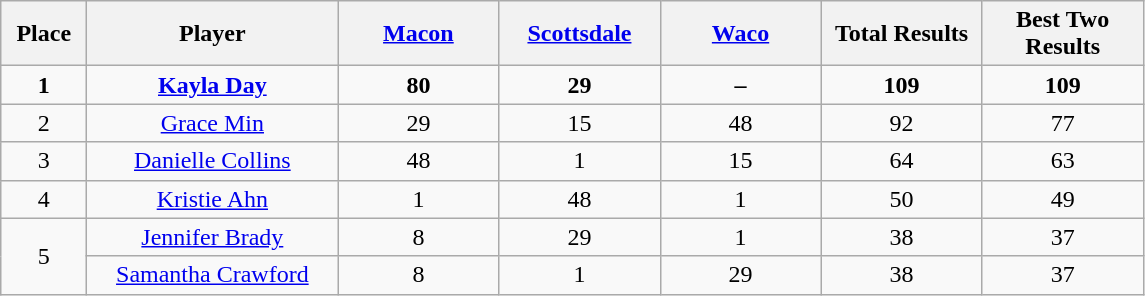<table class="wikitable" style="text-align: center;">
<tr>
<th style="width:50px;">Place</th>
<th width=160>Player</th>
<th width=100><a href='#'>Macon</a></th>
<th width=100><a href='#'>Scottsdale</a></th>
<th width=100><a href='#'>Waco</a></th>
<th width=100>Total Results</th>
<th width=100>Best Two Results</th>
</tr>
<tr>
<td><strong> 1</strong></td>
<td><strong><a href='#'>Kayla Day</a></strong></td>
<td><strong>80</strong></td>
<td><strong>29</strong></td>
<td><strong>–</strong></td>
<td><strong>109</strong></td>
<td><strong>109</strong></td>
</tr>
<tr>
<td>2</td>
<td><a href='#'>Grace Min</a></td>
<td>29</td>
<td>15</td>
<td>48</td>
<td>92</td>
<td>77</td>
</tr>
<tr>
<td>3</td>
<td><a href='#'>Danielle Collins</a></td>
<td>48</td>
<td>1</td>
<td>15</td>
<td>64</td>
<td>63</td>
</tr>
<tr>
<td>4</td>
<td><a href='#'>Kristie Ahn</a></td>
<td>1</td>
<td>48</td>
<td>1</td>
<td>50</td>
<td>49</td>
</tr>
<tr>
<td rowspan=2>5</td>
<td><a href='#'>Jennifer Brady</a></td>
<td>8</td>
<td>29</td>
<td>1</td>
<td>38</td>
<td>37</td>
</tr>
<tr>
<td><a href='#'>Samantha Crawford</a></td>
<td>8</td>
<td>1</td>
<td>29</td>
<td>38</td>
<td>37</td>
</tr>
</table>
